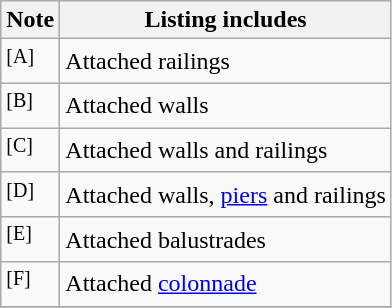<table class="wikitable">
<tr>
<th>Note</th>
<th>Listing includes</th>
</tr>
<tr>
<td><sup>[A]</sup></td>
<td>Attached railings</td>
</tr>
<tr>
<td><sup>[B]</sup></td>
<td>Attached walls</td>
</tr>
<tr>
<td><sup>[C]</sup></td>
<td>Attached walls and railings</td>
</tr>
<tr>
<td><sup>[D]</sup></td>
<td>Attached walls, <a href='#'>piers</a> and railings</td>
</tr>
<tr>
<td><sup>[E]</sup></td>
<td>Attached balustrades</td>
</tr>
<tr>
<td><sup>[F]</sup></td>
<td>Attached <a href='#'>colonnade</a></td>
</tr>
<tr>
</tr>
</table>
